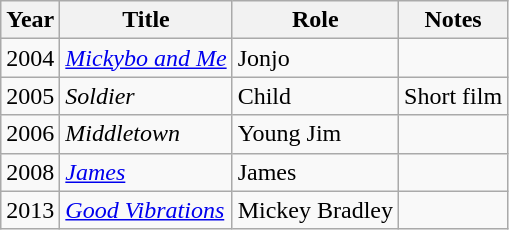<table class="wikitable sortable">
<tr>
<th>Year</th>
<th>Title</th>
<th>Role</th>
<th>Notes</th>
</tr>
<tr>
<td>2004</td>
<td><em><a href='#'>Mickybo and Me</a></em></td>
<td>Jonjo</td>
<td></td>
</tr>
<tr>
<td>2005</td>
<td><em>Soldier</em></td>
<td>Child</td>
<td>Short film</td>
</tr>
<tr>
<td>2006</td>
<td><em>Middletown</em></td>
<td>Young Jim</td>
<td></td>
</tr>
<tr>
<td>2008</td>
<td><em><a href='#'>James</a></em></td>
<td>James</td>
<td></td>
</tr>
<tr>
<td>2013</td>
<td><em><a href='#'>Good Vibrations</a></em></td>
<td>Mickey Bradley</td>
<td></td>
</tr>
</table>
